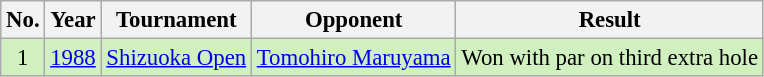<table class="wikitable" style="font-size:95%;">
<tr>
<th>No.</th>
<th>Year</th>
<th>Tournament</th>
<th>Opponent</th>
<th>Result</th>
</tr>
<tr style="background:#D0F0C0;">
<td align=center>1</td>
<td><a href='#'>1988</a></td>
<td><a href='#'>Shizuoka Open</a></td>
<td> <a href='#'>Tomohiro Maruyama</a></td>
<td>Won with par on third extra hole</td>
</tr>
</table>
